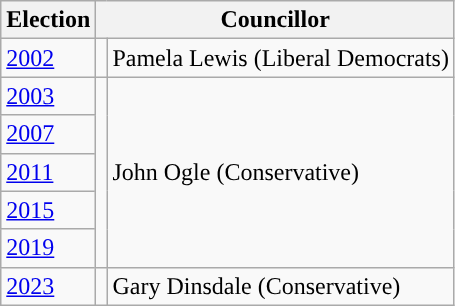<table class="wikitable">
<tr>
<th>Election</th>
<th colspan="2">Councillor</th>
</tr>
<tr>
<td><a href='#'>2002</a></td>
<td style="background-color: "></td>
<td>Pamela Lewis (Liberal Democrats)</td>
</tr>
<tr>
<td><a href='#'>2003</a></td>
<td rowspan="5" style="background-color: "></td>
<td rowspan="5">John Ogle (Conservative)</td>
</tr>
<tr>
<td><a href='#'>2007</a></td>
</tr>
<tr>
<td><a href='#'>2011</a></td>
</tr>
<tr>
<td><a href='#'>2015</a></td>
</tr>
<tr>
<td><a href='#'>2019</a></td>
</tr>
<tr>
<td><a href='#'>2023</a></td>
<td style="background-color: "></td>
<td>Gary Dinsdale (Conservative)</td>
</tr>
</table>
